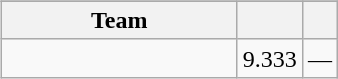<table>
<tr valign=top>
<td><br><table class="wikitable">
<tr>
</tr>
<tr>
<th width=150>Team</th>
<th></th>
<th></th>
</tr>
<tr>
<td><strong></strong></td>
<td align=right>9.333</td>
<td align=center>—</td>
</tr>
</table>
</td>
</tr>
</table>
